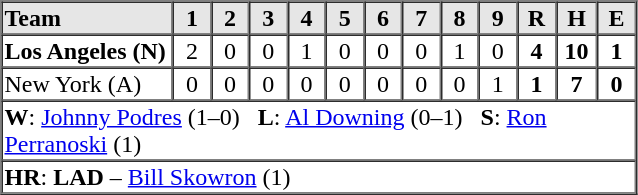<table border=1 cellspacing=0 width=425 style="margin-left:3em;">
<tr style="text-align:center; background-color:#e6e6e6;">
<th align=left width=125>Team</th>
<th width=25>1</th>
<th width=25>2</th>
<th width=25>3</th>
<th width=25>4</th>
<th width=25>5</th>
<th width=25>6</th>
<th width=25>7</th>
<th width=25>8</th>
<th width=25>9</th>
<th width=25>R</th>
<th width=25>H</th>
<th width=25>E</th>
</tr>
<tr style="text-align:center;">
<td align=left><strong>Los Angeles (N)</strong></td>
<td>2</td>
<td>0</td>
<td>0</td>
<td>1</td>
<td>0</td>
<td>0</td>
<td>0</td>
<td>1</td>
<td>0</td>
<td><strong>4</strong></td>
<td><strong>10</strong></td>
<td><strong>1</strong></td>
</tr>
<tr style="text-align:center;">
<td align=left>New York (A)</td>
<td>0</td>
<td>0</td>
<td>0</td>
<td>0</td>
<td>0</td>
<td>0</td>
<td>0</td>
<td>0</td>
<td>1</td>
<td><strong>1</strong></td>
<td><strong>7</strong></td>
<td><strong>0</strong></td>
</tr>
<tr style="text-align:left;">
<td colspan=13><strong>W</strong>: <a href='#'>Johnny Podres</a> (1–0)   <strong>L</strong>: <a href='#'>Al Downing</a> (0–1)   <strong>S</strong>: <a href='#'>Ron Perranoski</a> (1)</td>
</tr>
<tr style="text-align:left;">
<td colspan=13><strong>HR</strong>: <strong>LAD</strong> – <a href='#'>Bill Skowron</a> (1)</td>
</tr>
</table>
